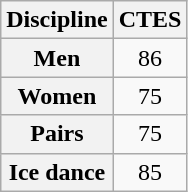<table class="wikitable unsortable" style="text-align:center;">
<tr>
<th scope="col">Discipline</th>
<th scope="col">CTES</th>
</tr>
<tr>
<th scope="row">Men</th>
<td>86</td>
</tr>
<tr>
<th scope="row">Women</th>
<td>75</td>
</tr>
<tr>
<th scope="row">Pairs</th>
<td>75</td>
</tr>
<tr>
<th scope="row">Ice dance</th>
<td>85</td>
</tr>
</table>
